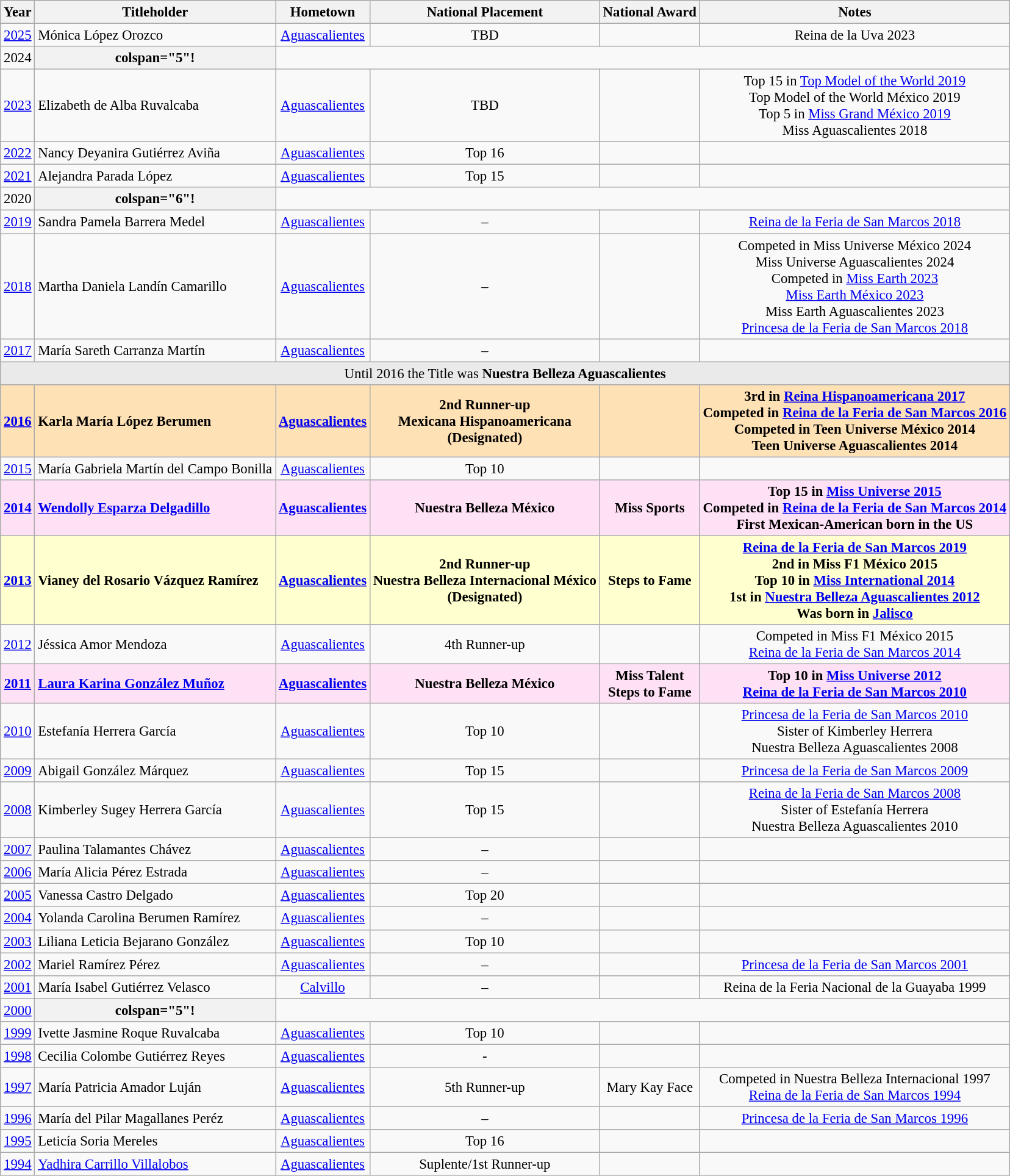<table class="wikitable sortable" style="font-size:95%;">
<tr>
<th>Year</th>
<th>Titleholder</th>
<th>Hometown</th>
<th>National Placement</th>
<th>National Award</th>
<th>Notes</th>
</tr>
<tr>
<td align="center"><a href='#'>2025</a></td>
<td>Mónica López Orozco</td>
<td align="center"><a href='#'>Aguascalientes</a></td>
<td align="center">TBD</td>
<td align="center"></td>
<td align="center">Reina de la Uva 2023</td>
</tr>
<tr>
<td align="center">2024</td>
<th>colspan="5"!</th>
</tr>
<tr>
<td align="center"><a href='#'>2023</a></td>
<td>Elizabeth de Alba Ruvalcaba</td>
<td align="center"><a href='#'>Aguascalientes</a></td>
<td align="center">TBD</td>
<td align="center"></td>
<td align="center">Top 15 in <a href='#'>Top Model of the World 2019</a><br>Top Model of the World México 2019<br>Top 5 in <a href='#'>Miss Grand México 2019</a><br>Miss Aguascalientes 2018</td>
</tr>
<tr>
<td align="center"><a href='#'>2022</a></td>
<td>Nancy Deyanira Gutiérrez Aviña</td>
<td align="center"><a href='#'>Aguascalientes</a></td>
<td align="center">Top 16</td>
<td align="center"></td>
</tr>
<tr>
<td align="center"><a href='#'>2021</a></td>
<td>Alejandra Parada López</td>
<td align="center"><a href='#'>Aguascalientes</a></td>
<td align="center">Top 15</td>
<td align="center"></td>
<td align="center"></td>
</tr>
<tr>
<td align="center">2020</td>
<th>colspan="6"!</th>
</tr>
<tr>
<td align="center"><a href='#'>2019</a></td>
<td>Sandra Pamela Barrera Medel</td>
<td align="center"><a href='#'>Aguascalientes</a></td>
<td align="center">–</td>
<td align="center"></td>
<td align="center"><a href='#'>Reina de la Feria de San Marcos 2018</a></td>
</tr>
<tr>
<td align="center"><a href='#'>2018</a></td>
<td>Martha Daniela Landín Camarillo</td>
<td align="center"><a href='#'>Aguascalientes</a></td>
<td align="center">–</td>
<td align="center"></td>
<td align="center">Competed in Miss Universe México 2024<br>Miss Universe Aguascalientes 2024<br>Competed in <a href='#'>Miss Earth 2023</a><br><a href='#'>Miss Earth México 2023</a><br>Miss Earth Aguascalientes 2023<br><a href='#'>Princesa de la Feria de San Marcos 2018</a></td>
</tr>
<tr>
<td align="center"><a href='#'>2017</a></td>
<td>María Sareth Carranza Martín</td>
<td align="center"><a href='#'>Aguascalientes</a></td>
<td align="center">–</td>
<td align="center"></td>
<td align="center"></td>
</tr>
<tr>
<td colspan="7" bgcolor="#EAEAEA" style="text-align:center;">Until 2016 the Title was <strong>Nuestra Belleza Aguascalientes</strong></td>
</tr>
<tr bgcolor="#FFE1B6">
<td align="center"><strong><a href='#'>2016</a></strong></td>
<td><strong>Karla María López Berumen</strong></td>
<td align="center"><strong><a href='#'>Aguascalientes</a></strong></td>
<td align="center"><strong>2nd Runner-up<br>Mexicana Hispanoamericana<br>(Designated)</strong></td>
<td align="center"></td>
<td align="center"><strong>3rd in <a href='#'>Reina Hispanoamericana 2017</a><br>Competed in <a href='#'>Reina de la Feria de San Marcos 2016</a><br>Competed in Teen Universe México 2014<br>Teen Universe Aguascalientes 2014</strong></td>
</tr>
<tr>
<td align="center"><a href='#'>2015</a></td>
<td>María Gabriela Martín del Campo Bonilla</td>
<td align="center"><a href='#'>Aguascalientes</a></td>
<td align="center">Top 10</td>
<td align="center"></td>
<td align="center"></td>
</tr>
<tr bgcolor="#FFE1F5">
<td align="center"><strong><a href='#'>2014</a></strong></td>
<td><strong><a href='#'>Wendolly Esparza Delgadillo</a></strong></td>
<td align="center"><strong><a href='#'>Aguascalientes</a></strong></td>
<td align="center"><strong>Nuestra Belleza México</strong></td>
<td align="center"><strong>Miss Sports</strong></td>
<td align="center"><strong>Top 15 in <a href='#'>Miss Universe 2015</a><br>Competed in <a href='#'>Reina de la Feria de San Marcos 2014</a><br>First Mexican-American born in the US</strong></td>
</tr>
<tr bgcolor="#FFFFCF">
<td align="center"><strong><a href='#'>2013</a></strong></td>
<td><strong>Vianey del Rosario Vázquez Ramírez</strong></td>
<td align="center"><strong><a href='#'>Aguascalientes</a></strong></td>
<td align="center"><strong>2nd Runner-up<br>Nuestra Belleza Internacional México<br>(Designated)</strong></td>
<td align="center"><strong>Steps to Fame</strong></td>
<td align="center"><strong><a href='#'>Reina de la Feria de San Marcos 2019</a><br>2nd in Miss F1 México 2015<br>Top 10 in <a href='#'>Miss International 2014</a><br>1st in <a href='#'>Nuestra Belleza Aguascalientes 2012</a><br>Was born in <a href='#'>Jalisco</a></strong></td>
</tr>
<tr>
<td align="center"><a href='#'>2012</a></td>
<td>Jéssica Amor Mendoza</td>
<td align="center"><a href='#'>Aguascalientes</a></td>
<td align="center">4th Runner-up</td>
<td align="center"></td>
<td align="center">Competed in Miss F1 México 2015<br><a href='#'>Reina de la Feria de San Marcos 2014</a></td>
</tr>
<tr bgcolor="#FFE1F5">
<td align="center"><strong><a href='#'>2011</a></strong></td>
<td><strong><a href='#'>Laura Karina González Muñoz</a></strong></td>
<td align="center"><strong><a href='#'>Aguascalientes</a></strong></td>
<td align="center"><strong>Nuestra Belleza México</strong></td>
<td align="center"><strong>Miss Talent</strong><br><strong>Steps to Fame</strong></td>
<td align="center"><strong>Top 10 in <a href='#'>Miss Universe 2012</a><br><a href='#'>Reina de la Feria de San Marcos 2010</a></strong></td>
</tr>
<tr>
<td align="center"><a href='#'>2010</a></td>
<td>Estefanía Herrera García</td>
<td align="center"><a href='#'>Aguascalientes</a></td>
<td align="center">Top 10</td>
<td align="center"></td>
<td align="center"><a href='#'>Princesa de la Feria de San Marcos 2010</a><br>Sister of Kimberley Herrera<br>Nuestra Belleza Aguascalientes 2008</td>
</tr>
<tr>
<td align="center"><a href='#'>2009</a></td>
<td>Abigail González Márquez</td>
<td align="center"><a href='#'>Aguascalientes</a></td>
<td align="center">Top 15</td>
<td align="center"></td>
<td align="center"><a href='#'>Princesa de la Feria de San Marcos 2009</a></td>
</tr>
<tr>
<td align="center"><a href='#'>2008</a></td>
<td>Kimberley Sugey Herrera García</td>
<td align="center"><a href='#'>Aguascalientes</a></td>
<td align="center">Top 15</td>
<td align="center"></td>
<td align="center"><a href='#'>Reina de la Feria de San Marcos 2008</a><br>Sister of Estefanía Herrera<br>Nuestra Belleza Aguascalientes 2010</td>
</tr>
<tr>
<td align="center"><a href='#'>2007</a></td>
<td>Paulina Talamantes Chávez</td>
<td align="center"><a href='#'>Aguascalientes</a></td>
<td align="center">–</td>
<td align="center"></td>
<td align="center"></td>
</tr>
<tr>
<td align="center"><a href='#'>2006</a></td>
<td>María Alicia Pérez Estrada</td>
<td align="center"><a href='#'>Aguascalientes</a></td>
<td align="center">–</td>
<td align="center"></td>
<td align="center"></td>
</tr>
<tr>
<td align="center"><a href='#'>2005</a></td>
<td>Vanessa Castro Delgado</td>
<td align="center"><a href='#'>Aguascalientes</a></td>
<td align="center">Top 20</td>
<td align="center"></td>
<td align="center"></td>
</tr>
<tr>
<td align="center"><a href='#'>2004</a></td>
<td>Yolanda Carolina Berumen Ramírez</td>
<td align="center"><a href='#'>Aguascalientes</a></td>
<td align="center">–</td>
<td align="center"></td>
<td align="center"></td>
</tr>
<tr>
<td align="center"><a href='#'>2003</a></td>
<td>Liliana Leticia Bejarano González</td>
<td align="center"><a href='#'>Aguascalientes</a></td>
<td align="center">Top 10</td>
<td align="center"></td>
<td align="center"></td>
</tr>
<tr>
<td align="center"><a href='#'>2002</a></td>
<td>Mariel Ramírez Pérez</td>
<td align="center"><a href='#'>Aguascalientes</a></td>
<td align="center">–</td>
<td align="center"></td>
<td align="center"><a href='#'>Princesa de la Feria de San Marcos 2001</a></td>
</tr>
<tr>
<td align="center"><a href='#'>2001</a></td>
<td>María Isabel Gutiérrez Velasco</td>
<td align="center"><a href='#'>Calvillo</a></td>
<td align="center">–</td>
<td align="center"></td>
<td align="center">Reina de la Feria Nacional de la Guayaba 1999</td>
</tr>
<tr>
<td align="center"><a href='#'>2000</a></td>
<th>colspan="5"!</th>
</tr>
<tr>
<td align="center"><a href='#'>1999</a></td>
<td>Ivette Jasmine Roque Ruvalcaba</td>
<td align="center"><a href='#'>Aguascalientes</a></td>
<td align="center">Top 10</td>
<td align="center"></td>
<td align="center"></td>
</tr>
<tr>
<td align="center"><a href='#'>1998</a></td>
<td>Cecilia Colombe Gutiérrez Reyes</td>
<td align="center"><a href='#'>Aguascalientes</a></td>
<td align="center">-</td>
<td align="center"></td>
<td align="center"></td>
</tr>
<tr>
<td align="center"><a href='#'>1997</a></td>
<td>María Patricia Amador Luján</td>
<td align="center"><a href='#'>Aguascalientes</a></td>
<td align="center">5th Runner-up</td>
<td align="center">Mary Kay Face</td>
<td align="center">Competed in Nuestra Belleza Internacional 1997<br><a href='#'>Reina de la Feria de San Marcos 1994</a></td>
</tr>
<tr>
<td align="center"><a href='#'>1996</a></td>
<td>María del Pilar Magallanes Peréz</td>
<td align="center"><a href='#'>Aguascalientes</a></td>
<td align="center">–</td>
<td align="center"></td>
<td align="center"><a href='#'>Princesa de la Feria de San Marcos 1996</a></td>
</tr>
<tr>
<td align="center"><a href='#'>1995</a></td>
<td>Leticía Soria Mereles</td>
<td align="center"><a href='#'>Aguascalientes</a></td>
<td align="center">Top 16</td>
<td align="center"></td>
<td align="center"></td>
</tr>
<tr>
<td align="center"><a href='#'>1994</a></td>
<td><a href='#'>Yadhira Carrillo Villalobos</a></td>
<td align="center"><a href='#'>Aguascalientes</a></td>
<td align="center">Suplente/1st Runner-up</td>
<td align="center"></td>
<td align="center"></td>
</tr>
</table>
